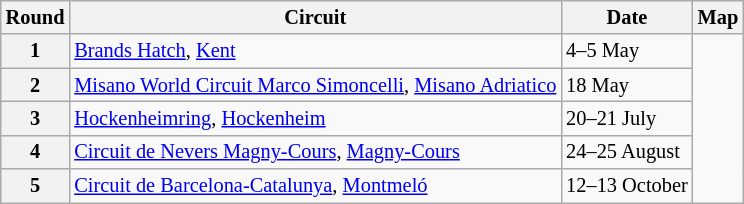<table class="wikitable" style="font-size: 85%;">
<tr>
<th>Round</th>
<th>Circuit</th>
<th>Date</th>
<th>Map</th>
</tr>
<tr>
<th>1</th>
<td> <a href='#'>Brands Hatch</a>, <a href='#'>Kent</a></td>
<td>4–5 May</td>
<td rowspan="5"></td>
</tr>
<tr>
<th>2</th>
<td> <a href='#'>Misano World Circuit Marco Simoncelli</a>, <a href='#'>Misano Adriatico</a></td>
<td>18 May</td>
</tr>
<tr>
<th>3</th>
<td> <a href='#'>Hockenheimring</a>, <a href='#'>Hockenheim</a></td>
<td>20–21 July</td>
</tr>
<tr>
<th>4</th>
<td> <a href='#'>Circuit de Nevers Magny-Cours</a>, <a href='#'>Magny-Cours</a></td>
<td>24–25 August</td>
</tr>
<tr>
<th>5</th>
<td> <a href='#'>Circuit de Barcelona-Catalunya</a>, <a href='#'>Montmeló</a></td>
<td>12–13 October</td>
</tr>
</table>
